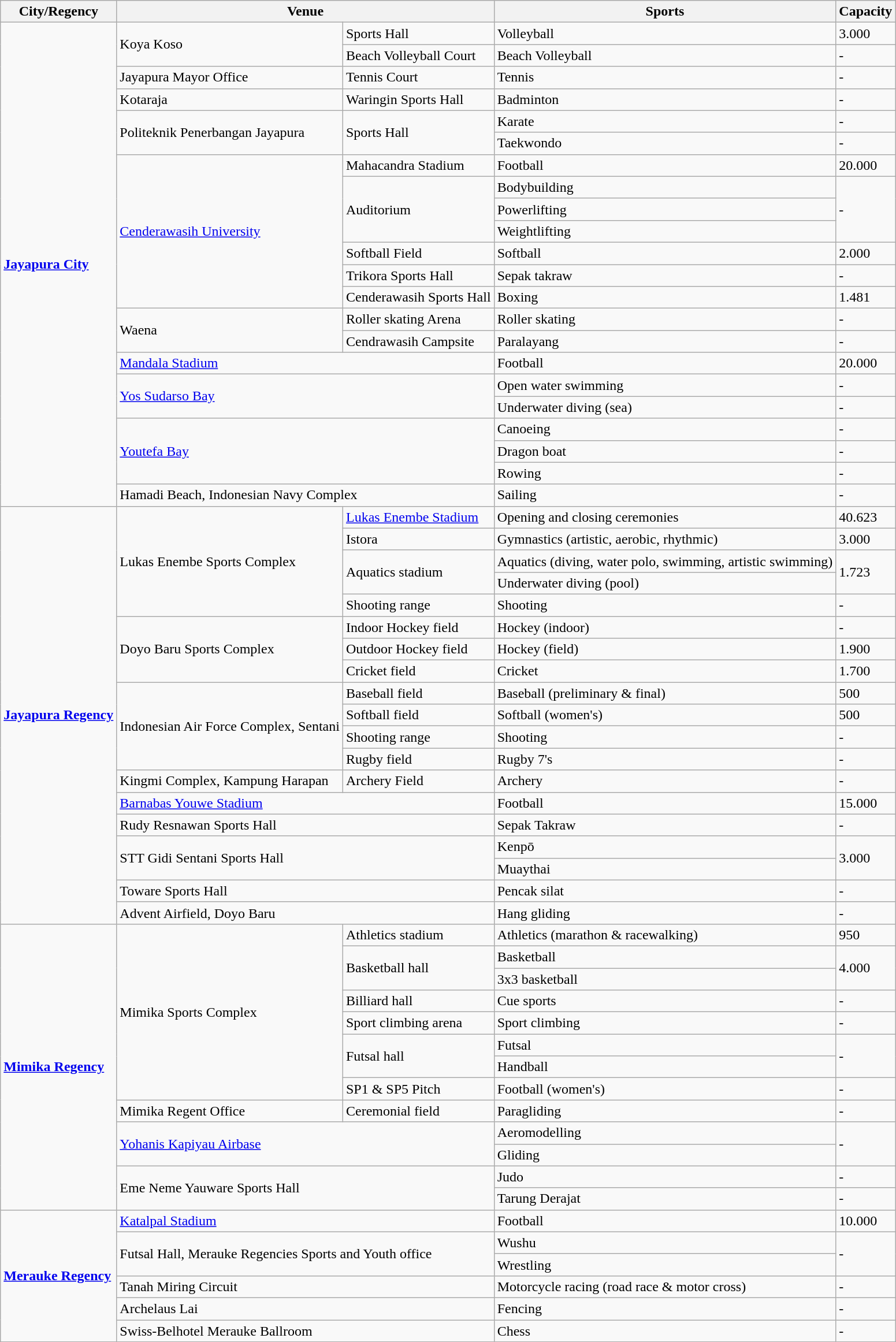<table class="wikitable">
<tr>
<th>City/Regency</th>
<th colspan="2">Venue</th>
<th>Sports</th>
<th>Capacity</th>
</tr>
<tr>
<td rowspan="22"><strong><a href='#'>Jayapura City</a></strong></td>
<td rowspan="2">Koya Koso</td>
<td>Sports Hall</td>
<td>Volleyball</td>
<td>3.000</td>
</tr>
<tr>
<td>Beach Volleyball Court</td>
<td>Beach Volleyball</td>
<td>-</td>
</tr>
<tr>
<td>Jayapura Mayor Office</td>
<td>Tennis Court</td>
<td>Tennis</td>
<td>-</td>
</tr>
<tr>
<td>Kotaraja</td>
<td>Waringin Sports Hall</td>
<td>Badminton</td>
<td>-</td>
</tr>
<tr>
<td rowspan="2">Politeknik Penerbangan Jayapura</td>
<td rowspan="2">Sports Hall</td>
<td>Karate</td>
<td>-</td>
</tr>
<tr>
<td>Taekwondo</td>
<td>-</td>
</tr>
<tr>
<td rowspan="7"><a href='#'>Cenderawasih University</a></td>
<td>Mahacandra Stadium</td>
<td>Football</td>
<td>20.000</td>
</tr>
<tr>
<td rowspan="3">Auditorium</td>
<td>Bodybuilding</td>
<td rowspan="3">-</td>
</tr>
<tr>
<td>Powerlifting</td>
</tr>
<tr>
<td>Weightlifting</td>
</tr>
<tr>
<td>Softball Field</td>
<td>Softball</td>
<td>2.000</td>
</tr>
<tr>
<td>Trikora Sports Hall</td>
<td>Sepak takraw</td>
<td>-</td>
</tr>
<tr>
<td>Cenderawasih Sports Hall</td>
<td>Boxing</td>
<td>1.481</td>
</tr>
<tr>
<td rowspan="2">Waena</td>
<td>Roller skating Arena</td>
<td>Roller skating</td>
<td>-</td>
</tr>
<tr>
<td>Cendrawasih Campsite</td>
<td>Paralayang</td>
<td>-</td>
</tr>
<tr>
<td colspan="2"><a href='#'>Mandala Stadium</a></td>
<td>Football</td>
<td>20.000</td>
</tr>
<tr>
<td colspan="2" rowspan="2"><a href='#'>Yos Sudarso Bay</a></td>
<td>Open water swimming</td>
<td>-</td>
</tr>
<tr>
<td>Underwater diving (sea)</td>
<td>-</td>
</tr>
<tr>
<td colspan="2" rowspan="3"><a href='#'>Youtefa Bay</a></td>
<td>Canoeing</td>
<td>-</td>
</tr>
<tr>
<td>Dragon boat</td>
<td>-</td>
</tr>
<tr>
<td>Rowing</td>
<td>-</td>
</tr>
<tr>
<td colspan="2">Hamadi Beach, Indonesian Navy Complex</td>
<td>Sailing</td>
<td>-</td>
</tr>
<tr>
<td rowspan="19"><strong><a href='#'>Jayapura Regency</a></strong></td>
<td rowspan="5">Lukas Enembe Sports Complex</td>
<td><a href='#'>Lukas Enembe Stadium</a></td>
<td>Opening and closing ceremonies</td>
<td>40.623</td>
</tr>
<tr>
<td>Istora</td>
<td>Gymnastics (artistic, aerobic, rhythmic)</td>
<td>3.000</td>
</tr>
<tr>
<td rowspan="2">Aquatics stadium</td>
<td>Aquatics (diving, water polo, swimming, artistic swimming)</td>
<td rowspan="2">1.723</td>
</tr>
<tr>
<td>Underwater diving (pool)</td>
</tr>
<tr>
<td>Shooting range</td>
<td>Shooting</td>
<td>-</td>
</tr>
<tr>
<td rowspan="3">Doyo Baru Sports Complex</td>
<td>Indoor Hockey field</td>
<td>Hockey (indoor)</td>
<td>-</td>
</tr>
<tr>
<td>Outdoor Hockey field</td>
<td>Hockey (field)</td>
<td>1.900</td>
</tr>
<tr>
<td>Cricket field</td>
<td>Cricket</td>
<td>1.700</td>
</tr>
<tr>
<td rowspan="4">Indonesian Air Force Complex, Sentani</td>
<td>Baseball field</td>
<td>Baseball (preliminary & final)</td>
<td>500</td>
</tr>
<tr>
<td>Softball field</td>
<td>Softball (women's)</td>
<td>500</td>
</tr>
<tr>
<td>Shooting range</td>
<td>Shooting</td>
<td>-</td>
</tr>
<tr>
<td>Rugby field</td>
<td>Rugby 7's</td>
<td>-</td>
</tr>
<tr>
<td>Kingmi Complex, Kampung Harapan</td>
<td>Archery Field</td>
<td>Archery</td>
<td>-</td>
</tr>
<tr>
<td colspan="2"><a href='#'>Barnabas Youwe Stadium</a></td>
<td>Football</td>
<td>15.000</td>
</tr>
<tr>
<td colspan="2">Rudy Resnawan Sports Hall</td>
<td>Sepak Takraw</td>
<td>-</td>
</tr>
<tr>
<td colspan="2" rowspan="2">STT Gidi Sentani Sports Hall</td>
<td>Kenpō</td>
<td rowspan="2">3.000</td>
</tr>
<tr>
<td>Muaythai</td>
</tr>
<tr>
<td colspan="2">Toware Sports Hall</td>
<td>Pencak silat</td>
<td>-</td>
</tr>
<tr>
<td colspan="2">Advent Airfield, Doyo Baru</td>
<td>Hang gliding</td>
<td>-</td>
</tr>
<tr>
<td rowspan="13"><strong><a href='#'>Mimika Regency</a></strong></td>
<td rowspan="8">Mimika Sports Complex</td>
<td>Athletics stadium</td>
<td>Athletics (marathon & racewalking)</td>
<td>950</td>
</tr>
<tr>
<td rowspan="2">Basketball hall</td>
<td>Basketball</td>
<td rowspan="2">4.000</td>
</tr>
<tr>
<td>3x3 basketball</td>
</tr>
<tr>
<td>Billiard hall</td>
<td>Cue sports</td>
<td>-</td>
</tr>
<tr>
<td>Sport climbing arena</td>
<td>Sport climbing</td>
<td>-</td>
</tr>
<tr>
<td rowspan="2">Futsal hall</td>
<td>Futsal</td>
<td rowspan="2">-</td>
</tr>
<tr>
<td>Handball</td>
</tr>
<tr>
<td>SP1 & SP5 Pitch</td>
<td>Football (women's)</td>
<td>-</td>
</tr>
<tr>
<td>Mimika Regent Office</td>
<td>Ceremonial field</td>
<td>Paragliding</td>
<td>-</td>
</tr>
<tr>
<td colspan="2" rowspan="2"><a href='#'>Yohanis Kapiyau Airbase</a></td>
<td>Aeromodelling</td>
<td rowspan="2">-</td>
</tr>
<tr>
<td>Gliding</td>
</tr>
<tr>
<td colspan="2" rowspan="2">Eme Neme Yauware Sports Hall</td>
<td>Judo</td>
<td>-</td>
</tr>
<tr>
<td>Tarung Derajat</td>
<td>-</td>
</tr>
<tr>
<td rowspan="6"><strong><a href='#'>Merauke Regency</a></strong></td>
<td colspan="2"><a href='#'>Katalpal Stadium</a></td>
<td>Football</td>
<td>10.000</td>
</tr>
<tr>
<td colspan="2" rowspan="2">Futsal Hall, Merauke Regencies Sports and Youth office</td>
<td>Wushu</td>
<td rowspan="2">-</td>
</tr>
<tr>
<td>Wrestling</td>
</tr>
<tr>
<td colspan="2">Tanah Miring Circuit</td>
<td>Motorcycle racing (road race & motor cross)</td>
<td>-</td>
</tr>
<tr>
<td colspan="2">Archelaus Lai</td>
<td>Fencing</td>
<td>-</td>
</tr>
<tr>
<td colspan="2">Swiss-Belhotel Merauke Ballroom</td>
<td>Chess</td>
<td>-</td>
</tr>
</table>
